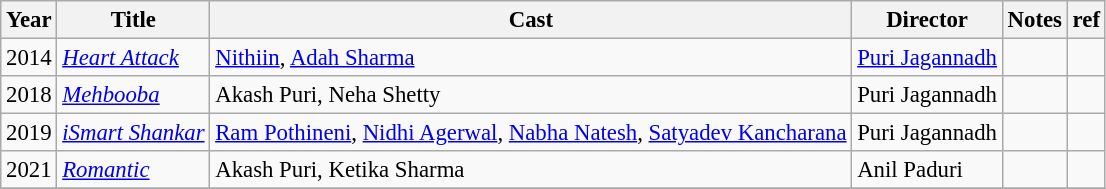<table class="wikitable" style="font-size: 95%;">
<tr>
<th>Year</th>
<th>Title</th>
<th>Cast</th>
<th>Director</th>
<th>Notes</th>
<th>ref</th>
</tr>
<tr>
<td>2014</td>
<td><em><a href='#'>Heart Attack</a></em></td>
<td><a href='#'>Nithiin</a>, <a href='#'>Adah Sharma</a></td>
<td><a href='#'>Puri Jagannadh</a></td>
<td></td>
<td></td>
</tr>
<tr>
<td>2018</td>
<td><em><a href='#'>Mehbooba</a></em></td>
<td>Akash Puri, Neha Shetty</td>
<td>Puri Jagannadh</td>
<td></td>
<td></td>
</tr>
<tr>
<td>2019</td>
<td><em><a href='#'>iSmart Shankar</a></em></td>
<td><a href='#'>Ram Pothineni</a>, <a href='#'>Nidhi Agerwal</a>, <a href='#'>Nabha Natesh</a>, <a href='#'>Satyadev Kancharana</a></td>
<td>Puri Jagannadh</td>
<td></td>
<td></td>
</tr>
<tr>
<td>2021</td>
<td><em><a href='#'>Romantic</a></em></td>
<td>Akash Puri, Ketika Sharma</td>
<td>Anil Paduri</td>
<td></td>
<td></td>
</tr>
<tr>
</tr>
</table>
